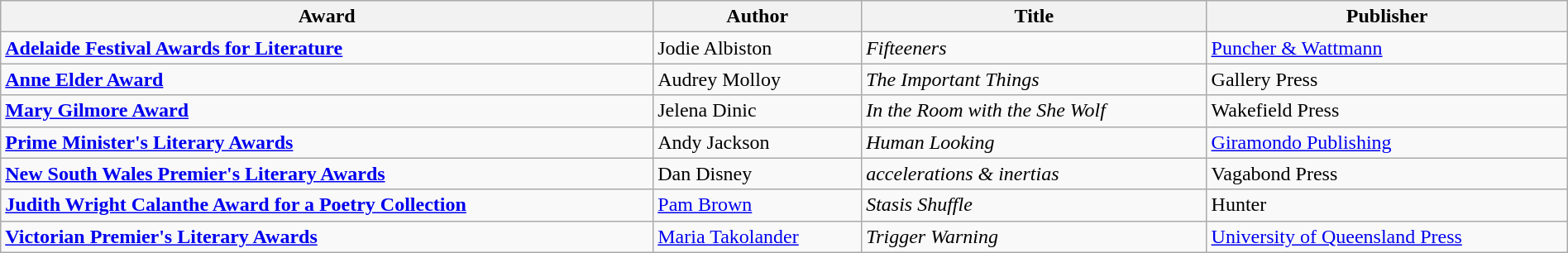<table class="wikitable" width="100%">
<tr>
<th>Award</th>
<th>Author</th>
<th>Title</th>
<th>Publisher</th>
</tr>
<tr>
<td><strong><a href='#'>Adelaide Festival Awards for Literature</a></strong></td>
<td>Jodie Albiston</td>
<td><em>Fifteeners</em></td>
<td><a href='#'>Puncher & Wattmann</a></td>
</tr>
<tr>
<td><strong><a href='#'>Anne Elder Award</a></strong></td>
<td>Audrey Molloy</td>
<td><em>The Important Things</em></td>
<td>Gallery Press</td>
</tr>
<tr>
<td><strong><a href='#'>Mary Gilmore Award</a></strong></td>
<td>Jelena Dinic</td>
<td><em>In the Room with the She Wolf</em></td>
<td>Wakefield Press</td>
</tr>
<tr>
<td><strong><a href='#'>Prime Minister's Literary Awards</a></strong></td>
<td>Andy Jackson</td>
<td><em>Human Looking</em></td>
<td><a href='#'>Giramondo Publishing</a></td>
</tr>
<tr>
<td><strong><a href='#'>New South Wales Premier's Literary Awards</a></strong></td>
<td>Dan Disney</td>
<td><em>accelerations & inertias</em></td>
<td>Vagabond Press</td>
</tr>
<tr>
<td><strong><a href='#'>Judith Wright Calanthe Award for a Poetry Collection</a></strong></td>
<td><a href='#'>Pam Brown</a></td>
<td><em>Stasis Shuffle</em></td>
<td>Hunter</td>
</tr>
<tr>
<td><strong><a href='#'>Victorian Premier's Literary Awards</a></strong></td>
<td><a href='#'>Maria Takolander</a></td>
<td><em>Trigger Warning</em></td>
<td><a href='#'>University of Queensland Press</a></td>
</tr>
</table>
